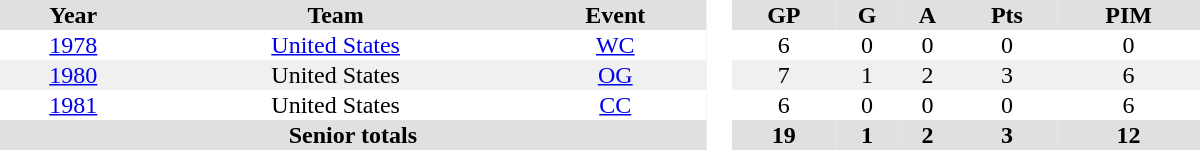<table border="0" cellpadding="1" cellspacing="0" style="text-align:center; width:50em">
<tr ALIGN="center" bgcolor="#e0e0e0">
<th>Year</th>
<th>Team</th>
<th>Event</th>
<th rowspan="99" bgcolor="#ffffff"> </th>
<th>GP</th>
<th>G</th>
<th>A</th>
<th>Pts</th>
<th>PIM</th>
</tr>
<tr>
<td><a href='#'>1978</a></td>
<td><a href='#'>United States</a></td>
<td><a href='#'>WC</a></td>
<td>6</td>
<td>0</td>
<td>0</td>
<td>0</td>
<td>0</td>
</tr>
<tr bgcolor="#f0f0f0">
<td><a href='#'>1980</a></td>
<td>United States</td>
<td><a href='#'>OG</a></td>
<td>7</td>
<td>1</td>
<td>2</td>
<td>3</td>
<td>6</td>
</tr>
<tr>
<td><a href='#'>1981</a></td>
<td>United States</td>
<td><a href='#'>CC</a></td>
<td>6</td>
<td>0</td>
<td>0</td>
<td>0</td>
<td>6</td>
</tr>
<tr bgcolor="#e0e0e0">
<th colspan=3>Senior totals</th>
<th>19</th>
<th>1</th>
<th>2</th>
<th>3</th>
<th>12</th>
</tr>
</table>
